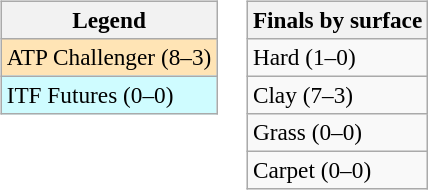<table>
<tr valign=top>
<td><br><table class=wikitable style=font-size:97%>
<tr>
<th>Legend</th>
</tr>
<tr bgcolor=moccasin>
<td>ATP Challenger (8–3)</td>
</tr>
<tr bgcolor=cffcff>
<td>ITF Futures (0–0)</td>
</tr>
</table>
</td>
<td><br><table class=wikitable style=font-size:97%>
<tr>
<th>Finals by surface</th>
</tr>
<tr>
<td>Hard (1–0)</td>
</tr>
<tr>
<td>Clay (7–3)</td>
</tr>
<tr>
<td>Grass (0–0)</td>
</tr>
<tr>
<td>Carpet (0–0)</td>
</tr>
</table>
</td>
</tr>
</table>
